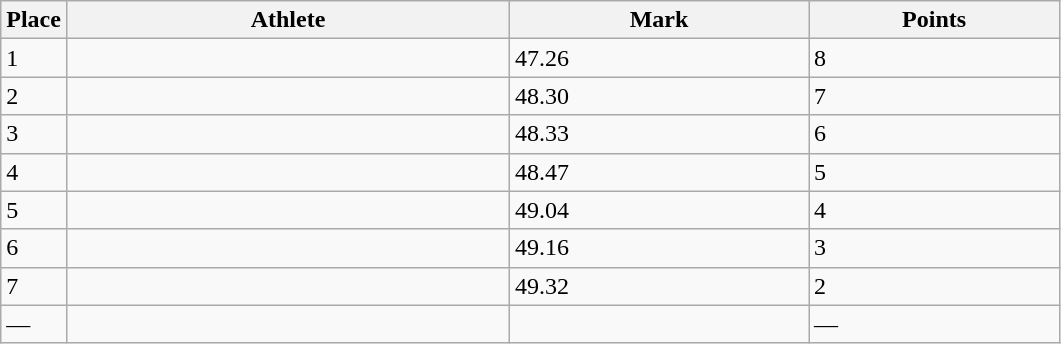<table class=wikitable>
<tr>
<th>Place</th>
<th style="width:18em">Athlete</th>
<th style="width:12em">Mark</th>
<th style="width:10em">Points</th>
</tr>
<tr>
<td>1</td>
<td></td>
<td>47.26</td>
<td>8</td>
</tr>
<tr>
<td>2</td>
<td></td>
<td>48.30 </td>
<td>7</td>
</tr>
<tr>
<td>3</td>
<td></td>
<td>48.33</td>
<td>6</td>
</tr>
<tr>
<td>4</td>
<td></td>
<td>48.47</td>
<td>5</td>
</tr>
<tr>
<td>5</td>
<td></td>
<td>49.04</td>
<td>4</td>
</tr>
<tr>
<td>6</td>
<td></td>
<td>49.16</td>
<td>3</td>
</tr>
<tr>
<td>7</td>
<td></td>
<td>49.32</td>
<td>2</td>
</tr>
<tr>
<td>—</td>
<td></td>
<td></td>
<td>—</td>
</tr>
</table>
